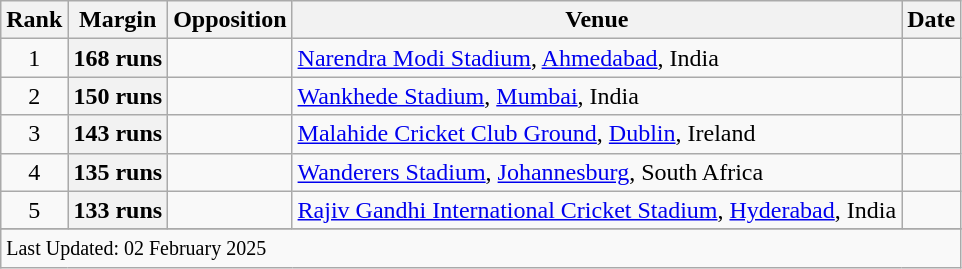<table class="wikitable sortable">
<tr>
<th scope=col>Rank</th>
<th scope=col>Margin</th>
<th scope=col>Opposition</th>
<th scope=col>Venue</th>
<th scope=col>Date</th>
</tr>
<tr>
<td align=center>1</td>
<th scope=row style=text-align:center;>168 runs</th>
<td></td>
<td><a href='#'>Narendra Modi Stadium</a>, <a href='#'>Ahmedabad</a>, India</td>
<td></td>
</tr>
<tr>
<td align=center>2</td>
<th scope=row style=text-align:center;>150 runs</th>
<td></td>
<td><a href='#'>Wankhede Stadium</a>, <a href='#'>Mumbai</a>, India</td>
<td></td>
</tr>
<tr>
<td align=center>3</td>
<th scope=row style=text-align:center;>143 runs</th>
<td></td>
<td><a href='#'>Malahide Cricket Club Ground</a>, <a href='#'>Dublin</a>, Ireland</td>
<td></td>
</tr>
<tr>
<td align=center>4</td>
<th scope=row style=text-align:center;>135 runs</th>
<td></td>
<td><a href='#'>Wanderers Stadium</a>, <a href='#'>Johannesburg</a>, South Africa</td>
<td></td>
</tr>
<tr>
<td align=center>5</td>
<th scope=row style=text-align:center;>133 runs</th>
<td></td>
<td><a href='#'>Rajiv Gandhi International Cricket Stadium</a>, <a href='#'>Hyderabad</a>, India</td>
<td></td>
</tr>
<tr>
</tr>
<tr class=sortbottom>
<td colspan=6><small>Last Updated: 02 February 2025</small></td>
</tr>
</table>
